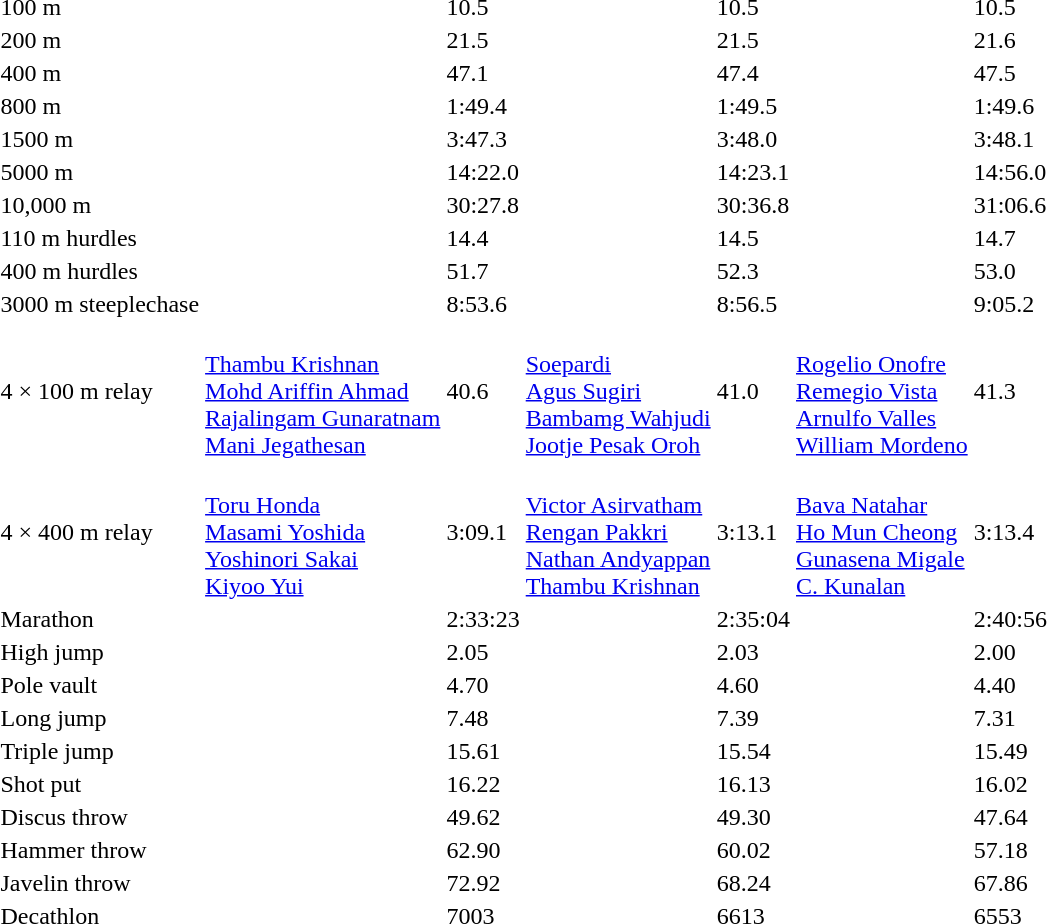<table>
<tr>
<td>100 m<br></td>
<td></td>
<td>10.5</td>
<td></td>
<td>10.5</td>
<td></td>
<td>10.5</td>
</tr>
<tr>
<td>200 m<br></td>
<td></td>
<td>21.5</td>
<td></td>
<td>21.5</td>
<td></td>
<td>21.6</td>
</tr>
<tr>
<td>400 m<br></td>
<td></td>
<td>47.1</td>
<td></td>
<td>47.4</td>
<td></td>
<td>47.5</td>
</tr>
<tr>
<td>800 m<br></td>
<td></td>
<td>1:49.4<br></td>
<td></td>
<td>1:49.5</td>
<td></td>
<td>1:49.6</td>
</tr>
<tr>
<td>1500 m<br></td>
<td></td>
<td>3:47.3<br></td>
<td></td>
<td>3:48.0</td>
<td></td>
<td>3:48.1</td>
</tr>
<tr>
<td>5000 m<br></td>
<td></td>
<td>14:22.0<br></td>
<td></td>
<td>14:23.1</td>
<td></td>
<td>14:56.0</td>
</tr>
<tr>
<td>10,000 m<br></td>
<td></td>
<td>30:27.8</td>
<td></td>
<td>30:36.8</td>
<td></td>
<td>31:06.6</td>
</tr>
<tr>
<td>110 m hurdles<br></td>
<td></td>
<td>14.4</td>
<td></td>
<td>14.5</td>
<td></td>
<td>14.7</td>
</tr>
<tr>
<td>400 m hurdles<br></td>
<td></td>
<td>51.7<br></td>
<td></td>
<td>52.3</td>
<td></td>
<td>53.0</td>
</tr>
<tr>
<td>3000 m steeplechase<br></td>
<td></td>
<td>8:53.6<br></td>
<td></td>
<td>8:56.5</td>
<td></td>
<td>9:05.2</td>
</tr>
<tr>
<td>4 × 100 m relay<br></td>
<td><br><a href='#'>Thambu Krishnan</a><br><a href='#'>Mohd Ariffin Ahmad</a><br><a href='#'>Rajalingam Gunaratnam</a><br><a href='#'>Mani Jegathesan</a></td>
<td>40.6<br></td>
<td><br><a href='#'>Soepardi</a><br><a href='#'>Agus Sugiri</a><br><a href='#'>Bambamg Wahjudi</a><br><a href='#'>Jootje Pesak Oroh</a></td>
<td>41.0</td>
<td><br><a href='#'>Rogelio Onofre</a><br><a href='#'>Remegio Vista</a><br><a href='#'>Arnulfo Valles</a><br><a href='#'>William Mordeno</a></td>
<td>41.3</td>
</tr>
<tr>
<td>4 × 400 m relay<br></td>
<td><br><a href='#'>Toru Honda</a><br><a href='#'>Masami Yoshida</a><br><a href='#'>Yoshinori Sakai</a><br><a href='#'>Kiyoo Yui</a></td>
<td>3:09.1<br></td>
<td><br><a href='#'>Victor Asirvatham</a><br><a href='#'>Rengan Pakkri</a><br><a href='#'>Nathan Andyappan</a><br><a href='#'>Thambu Krishnan</a></td>
<td>3:13.1</td>
<td><br><a href='#'>Bava Natahar</a><br><a href='#'>Ho Mun Cheong</a><br><a href='#'>Gunasena Migale</a><br><a href='#'>C. Kunalan</a></td>
<td>3:13.4</td>
</tr>
<tr>
<td>Marathon<br></td>
<td></td>
<td>2:33:23</td>
<td></td>
<td>2:35:04</td>
<td></td>
<td>2:40:56</td>
</tr>
<tr>
<td>High jump<br></td>
<td></td>
<td>2.05</td>
<td></td>
<td>2.03</td>
<td></td>
<td>2.00</td>
</tr>
<tr>
<td>Pole vault<br></td>
<td></td>
<td>4.70<br></td>
<td></td>
<td>4.60</td>
<td></td>
<td>4.40</td>
</tr>
<tr>
<td>Long jump<br></td>
<td></td>
<td>7.48</td>
<td></td>
<td>7.39</td>
<td></td>
<td>7.31</td>
</tr>
<tr>
<td>Triple jump<br></td>
<td></td>
<td>15.61</td>
<td></td>
<td>15.54</td>
<td></td>
<td>15.49</td>
</tr>
<tr>
<td>Shot put<br></td>
<td></td>
<td>16.22<br></td>
<td></td>
<td>16.13</td>
<td></td>
<td>16.02</td>
</tr>
<tr>
<td>Discus throw<br></td>
<td></td>
<td>49.62<br></td>
<td></td>
<td>49.30</td>
<td></td>
<td>47.64</td>
</tr>
<tr>
<td>Hammer throw<br></td>
<td></td>
<td>62.90</td>
<td></td>
<td>60.02</td>
<td></td>
<td>57.18</td>
</tr>
<tr>
<td>Javelin throw<br></td>
<td></td>
<td>72.92</td>
<td></td>
<td>68.24</td>
<td></td>
<td>67.86</td>
</tr>
<tr>
<td>Decathlon<br></td>
<td></td>
<td>7003</td>
<td></td>
<td>6613</td>
<td></td>
<td>6553</td>
</tr>
</table>
